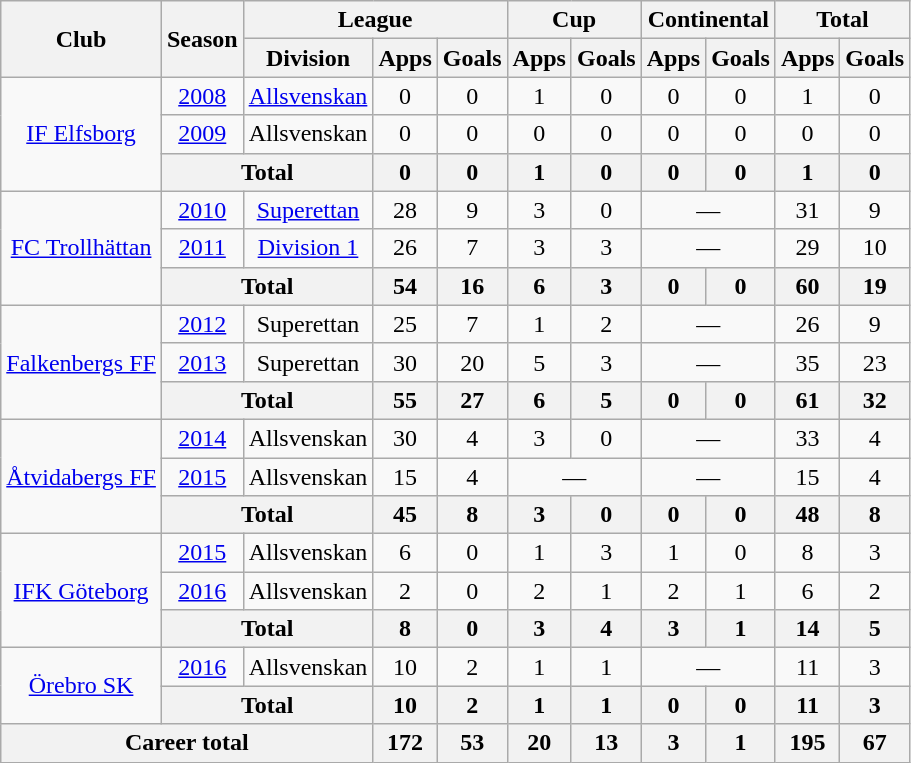<table class="wikitable" style="text-align:center;">
<tr>
<th rowspan="2">Club</th>
<th rowspan="2">Season</th>
<th colspan="3">League</th>
<th colspan="2">Cup</th>
<th colspan="2">Continental</th>
<th colspan="2">Total</th>
</tr>
<tr>
<th>Division</th>
<th>Apps</th>
<th>Goals</th>
<th>Apps</th>
<th>Goals</th>
<th>Apps</th>
<th>Goals</th>
<th>Apps</th>
<th>Goals</th>
</tr>
<tr>
<td rowspan="3"><a href='#'>IF Elfsborg</a></td>
<td><a href='#'>2008</a></td>
<td><a href='#'>Allsvenskan</a></td>
<td>0</td>
<td>0</td>
<td>1</td>
<td>0</td>
<td>0</td>
<td>0</td>
<td>1</td>
<td>0</td>
</tr>
<tr>
<td><a href='#'>2009</a></td>
<td>Allsvenskan</td>
<td>0</td>
<td>0</td>
<td>0</td>
<td>0</td>
<td>0</td>
<td>0</td>
<td>0</td>
<td>0</td>
</tr>
<tr>
<th colspan=2>Total</th>
<th>0</th>
<th>0</th>
<th>1</th>
<th>0</th>
<th>0</th>
<th>0</th>
<th>1</th>
<th>0</th>
</tr>
<tr>
<td rowspan="3"><a href='#'>FC Trollhättan</a></td>
<td><a href='#'>2010</a></td>
<td><a href='#'>Superettan</a></td>
<td>28</td>
<td>9</td>
<td>3</td>
<td>0</td>
<td colspan="2">—</td>
<td>31</td>
<td>9</td>
</tr>
<tr>
<td><a href='#'>2011</a></td>
<td><a href='#'>Division 1</a></td>
<td>26</td>
<td>7</td>
<td>3</td>
<td>3</td>
<td colspan="2">—</td>
<td>29</td>
<td>10</td>
</tr>
<tr>
<th colspan=2>Total</th>
<th>54</th>
<th>16</th>
<th>6</th>
<th>3</th>
<th>0</th>
<th>0</th>
<th>60</th>
<th>19</th>
</tr>
<tr>
<td rowspan="3"><a href='#'>Falkenbergs FF</a></td>
<td><a href='#'>2012</a></td>
<td>Superettan</td>
<td>25</td>
<td>7</td>
<td>1</td>
<td>2</td>
<td colspan="2">—</td>
<td>26</td>
<td>9</td>
</tr>
<tr>
<td><a href='#'>2013</a></td>
<td>Superettan</td>
<td>30</td>
<td>20</td>
<td>5</td>
<td>3</td>
<td colspan="2">—</td>
<td>35</td>
<td>23</td>
</tr>
<tr>
<th colspan=2>Total</th>
<th>55</th>
<th>27</th>
<th>6</th>
<th>5</th>
<th>0</th>
<th>0</th>
<th>61</th>
<th>32</th>
</tr>
<tr>
<td rowspan="3"><a href='#'>Åtvidabergs FF</a></td>
<td><a href='#'>2014</a></td>
<td>Allsvenskan</td>
<td>30</td>
<td>4</td>
<td>3</td>
<td>0</td>
<td colspan="2">—</td>
<td>33</td>
<td>4</td>
</tr>
<tr>
<td><a href='#'>2015</a></td>
<td>Allsvenskan</td>
<td>15</td>
<td>4</td>
<td colspan="2">—</td>
<td colspan="2">—</td>
<td>15</td>
<td>4</td>
</tr>
<tr>
<th colspan=2>Total</th>
<th>45</th>
<th>8</th>
<th>3</th>
<th>0</th>
<th>0</th>
<th>0</th>
<th>48</th>
<th>8</th>
</tr>
<tr>
<td rowspan="3"><a href='#'>IFK Göteborg</a></td>
<td><a href='#'>2015</a></td>
<td>Allsvenskan</td>
<td>6</td>
<td>0</td>
<td>1</td>
<td>3</td>
<td>1</td>
<td>0</td>
<td>8</td>
<td>3</td>
</tr>
<tr>
<td><a href='#'>2016</a></td>
<td>Allsvenskan</td>
<td>2</td>
<td>0</td>
<td>2</td>
<td>1</td>
<td>2</td>
<td>1</td>
<td>6</td>
<td>2</td>
</tr>
<tr>
<th colspan=2>Total</th>
<th>8</th>
<th>0</th>
<th>3</th>
<th>4</th>
<th>3</th>
<th>1</th>
<th>14</th>
<th>5</th>
</tr>
<tr>
<td rowspan="2"><a href='#'>Örebro SK</a></td>
<td><a href='#'>2016</a></td>
<td>Allsvenskan</td>
<td>10</td>
<td>2</td>
<td>1</td>
<td>1</td>
<td colspan="2">—</td>
<td>11</td>
<td>3</td>
</tr>
<tr>
<th colspan=2>Total</th>
<th>10</th>
<th>2</th>
<th>1</th>
<th>1</th>
<th>0</th>
<th>0</th>
<th>11</th>
<th>3</th>
</tr>
<tr>
<th colspan="3">Career total</th>
<th>172</th>
<th>53</th>
<th>20</th>
<th>13</th>
<th>3</th>
<th>1</th>
<th>195</th>
<th>67</th>
</tr>
</table>
